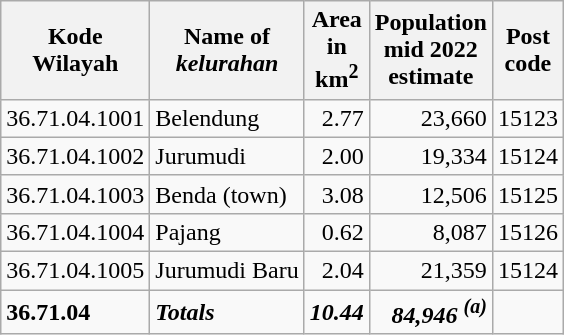<table class="wikitable">
<tr>
<th>Kode <br>Wilayah</th>
<th>Name of <br> <em>kelurahan</em></th>
<th>Area <br>in <br>km<sup>2</sup></th>
<th>Population<br>mid 2022<br>estimate</th>
<th>Post<br>code</th>
</tr>
<tr>
<td>36.71.04.1001</td>
<td>Belendung</td>
<td align="right">2.77</td>
<td align="right">23,660</td>
<td>15123</td>
</tr>
<tr>
<td>36.71.04.1002</td>
<td>Jurumudi</td>
<td align="right">2.00</td>
<td align="right">19,334</td>
<td>15124</td>
</tr>
<tr>
<td>36.71.04.1003</td>
<td>Benda (town)</td>
<td align="right">3.08</td>
<td align="right">12,506</td>
<td>15125</td>
</tr>
<tr>
<td>36.71.04.1004</td>
<td>Pajang</td>
<td align="right">0.62</td>
<td align="right">8,087</td>
<td>15126</td>
</tr>
<tr>
<td>36.71.04.1005</td>
<td>Jurumudi Baru</td>
<td align="right">2.04</td>
<td align="right">21,359</td>
<td>15124</td>
</tr>
<tr>
<td><strong>36.71.04</strong></td>
<td><strong><em>Totals</em></strong></td>
<td align="right"><strong><em>10.44</em></strong></td>
<td align="right"><strong><em>84,946 <sup>(a)</sup></em></strong></td>
<td></td>
</tr>
</table>
